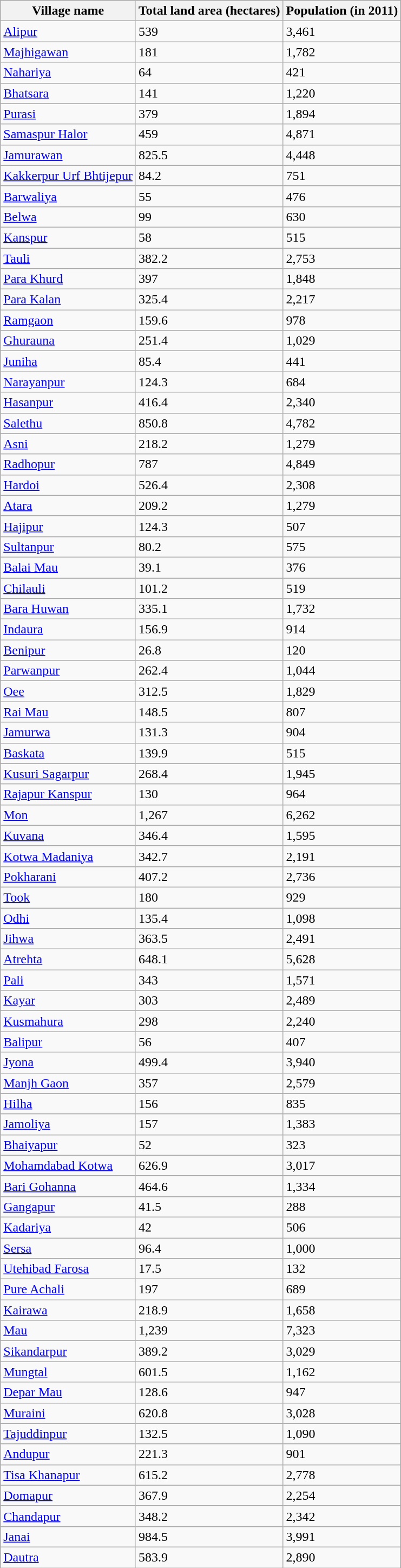<table class="wikitable sortable">
<tr>
<th>Village name</th>
<th>Total land area (hectares)</th>
<th>Population (in 2011)</th>
</tr>
<tr>
<td><a href='#'>Alipur</a></td>
<td>539</td>
<td>3,461</td>
</tr>
<tr>
<td><a href='#'>Majhigawan</a></td>
<td>181</td>
<td>1,782</td>
</tr>
<tr>
<td><a href='#'>Nahariya</a></td>
<td>64</td>
<td>421</td>
</tr>
<tr>
<td><a href='#'>Bhatsara</a></td>
<td>141</td>
<td>1,220</td>
</tr>
<tr>
<td><a href='#'>Purasi</a></td>
<td>379</td>
<td>1,894</td>
</tr>
<tr>
<td><a href='#'>Samaspur Halor</a></td>
<td>459</td>
<td>4,871</td>
</tr>
<tr>
<td><a href='#'>Jamurawan</a></td>
<td>825.5</td>
<td>4,448</td>
</tr>
<tr>
<td><a href='#'>Kakkerpur Urf Bhtijepur</a></td>
<td>84.2</td>
<td>751</td>
</tr>
<tr>
<td><a href='#'>Barwaliya</a></td>
<td>55</td>
<td>476</td>
</tr>
<tr>
<td><a href='#'>Belwa</a></td>
<td>99</td>
<td>630</td>
</tr>
<tr>
<td><a href='#'>Kanspur</a></td>
<td>58</td>
<td>515</td>
</tr>
<tr>
<td><a href='#'>Tauli</a></td>
<td>382.2</td>
<td>2,753</td>
</tr>
<tr>
<td><a href='#'>Para Khurd</a></td>
<td>397</td>
<td>1,848</td>
</tr>
<tr>
<td><a href='#'>Para Kalan</a></td>
<td>325.4</td>
<td>2,217</td>
</tr>
<tr>
<td><a href='#'>Ramgaon</a></td>
<td>159.6</td>
<td>978</td>
</tr>
<tr>
<td><a href='#'>Ghurauna</a></td>
<td>251.4</td>
<td>1,029</td>
</tr>
<tr>
<td><a href='#'>Juniha</a></td>
<td>85.4</td>
<td>441</td>
</tr>
<tr>
<td><a href='#'>Narayanpur</a></td>
<td>124.3</td>
<td>684</td>
</tr>
<tr>
<td><a href='#'>Hasanpur</a></td>
<td>416.4</td>
<td>2,340</td>
</tr>
<tr>
<td><a href='#'>Salethu</a></td>
<td>850.8</td>
<td>4,782</td>
</tr>
<tr>
<td><a href='#'>Asni</a></td>
<td>218.2</td>
<td>1,279</td>
</tr>
<tr>
<td><a href='#'>Radhopur</a></td>
<td>787</td>
<td>4,849</td>
</tr>
<tr>
<td><a href='#'>Hardoi</a></td>
<td>526.4</td>
<td>2,308</td>
</tr>
<tr>
<td><a href='#'>Atara</a></td>
<td>209.2</td>
<td>1,279</td>
</tr>
<tr>
<td><a href='#'>Hajipur</a></td>
<td>124.3</td>
<td>507</td>
</tr>
<tr>
<td><a href='#'>Sultanpur</a></td>
<td>80.2</td>
<td>575</td>
</tr>
<tr>
<td><a href='#'>Balai Mau</a></td>
<td>39.1</td>
<td>376</td>
</tr>
<tr>
<td><a href='#'>Chilauli</a></td>
<td>101.2</td>
<td>519</td>
</tr>
<tr>
<td><a href='#'>Bara Huwan</a></td>
<td>335.1</td>
<td>1,732</td>
</tr>
<tr>
<td><a href='#'>Indaura</a></td>
<td>156.9</td>
<td>914</td>
</tr>
<tr>
<td><a href='#'>Benipur</a></td>
<td>26.8</td>
<td>120</td>
</tr>
<tr>
<td><a href='#'>Parwanpur</a></td>
<td>262.4</td>
<td>1,044</td>
</tr>
<tr>
<td><a href='#'>Oee</a></td>
<td>312.5</td>
<td>1,829</td>
</tr>
<tr>
<td><a href='#'>Rai Mau</a></td>
<td>148.5</td>
<td>807</td>
</tr>
<tr>
<td><a href='#'>Jamurwa</a></td>
<td>131.3</td>
<td>904</td>
</tr>
<tr>
<td><a href='#'>Baskata</a></td>
<td>139.9</td>
<td>515</td>
</tr>
<tr>
<td><a href='#'>Kusuri Sagarpur</a></td>
<td>268.4</td>
<td>1,945</td>
</tr>
<tr>
<td><a href='#'>Rajapur Kanspur</a></td>
<td>130</td>
<td>964</td>
</tr>
<tr>
<td><a href='#'>Mon</a></td>
<td>1,267</td>
<td>6,262</td>
</tr>
<tr>
<td><a href='#'>Kuvana</a></td>
<td>346.4</td>
<td>1,595</td>
</tr>
<tr>
<td><a href='#'>Kotwa Madaniya</a></td>
<td>342.7</td>
<td>2,191</td>
</tr>
<tr>
<td><a href='#'>Pokharani</a></td>
<td>407.2</td>
<td>2,736</td>
</tr>
<tr>
<td><a href='#'>Took</a></td>
<td>180</td>
<td>929</td>
</tr>
<tr>
<td><a href='#'>Odhi</a></td>
<td>135.4</td>
<td>1,098</td>
</tr>
<tr>
<td><a href='#'>Jihwa</a></td>
<td>363.5</td>
<td>2,491</td>
</tr>
<tr>
<td><a href='#'>Atrehta</a></td>
<td>648.1</td>
<td>5,628</td>
</tr>
<tr>
<td><a href='#'>Pali</a></td>
<td>343</td>
<td>1,571</td>
</tr>
<tr>
<td><a href='#'>Kayar</a></td>
<td>303</td>
<td>2,489</td>
</tr>
<tr>
<td><a href='#'>Kusmahura</a></td>
<td>298</td>
<td>2,240</td>
</tr>
<tr>
<td><a href='#'>Balipur</a></td>
<td>56</td>
<td>407</td>
</tr>
<tr>
<td><a href='#'>Jyona</a></td>
<td>499.4</td>
<td>3,940</td>
</tr>
<tr>
<td><a href='#'>Manjh Gaon</a></td>
<td>357</td>
<td>2,579</td>
</tr>
<tr>
<td><a href='#'>Hilha</a></td>
<td>156</td>
<td>835</td>
</tr>
<tr>
<td><a href='#'>Jamoliya</a></td>
<td>157</td>
<td>1,383</td>
</tr>
<tr>
<td><a href='#'>Bhaiyapur</a></td>
<td>52</td>
<td>323</td>
</tr>
<tr>
<td><a href='#'>Mohamdabad Kotwa</a></td>
<td>626.9</td>
<td>3,017</td>
</tr>
<tr>
<td><a href='#'>Bari Gohanna</a></td>
<td>464.6</td>
<td>1,334</td>
</tr>
<tr>
<td><a href='#'>Gangapur</a></td>
<td>41.5</td>
<td>288</td>
</tr>
<tr>
<td><a href='#'>Kadariya</a></td>
<td>42</td>
<td>506</td>
</tr>
<tr>
<td><a href='#'>Sersa</a></td>
<td>96.4</td>
<td>1,000</td>
</tr>
<tr>
<td><a href='#'>Utehibad Farosa</a></td>
<td>17.5</td>
<td>132</td>
</tr>
<tr>
<td><a href='#'>Pure Achali</a></td>
<td>197</td>
<td>689</td>
</tr>
<tr>
<td><a href='#'>Kairawa</a></td>
<td>218.9</td>
<td>1,658</td>
</tr>
<tr>
<td><a href='#'>Mau</a></td>
<td>1,239</td>
<td>7,323</td>
</tr>
<tr>
<td><a href='#'>Sikandarpur</a></td>
<td>389.2</td>
<td>3,029</td>
</tr>
<tr>
<td><a href='#'>Mungtal</a></td>
<td>601.5</td>
<td>1,162</td>
</tr>
<tr>
<td><a href='#'>Depar Mau</a></td>
<td>128.6</td>
<td>947</td>
</tr>
<tr>
<td><a href='#'>Muraini</a></td>
<td>620.8</td>
<td>3,028</td>
</tr>
<tr>
<td><a href='#'>Tajuddinpur</a></td>
<td>132.5</td>
<td>1,090</td>
</tr>
<tr>
<td><a href='#'>Andupur</a></td>
<td>221.3</td>
<td>901</td>
</tr>
<tr>
<td><a href='#'>Tisa Khanapur</a></td>
<td>615.2</td>
<td>2,778</td>
</tr>
<tr>
<td><a href='#'>Domapur</a></td>
<td>367.9</td>
<td>2,254</td>
</tr>
<tr>
<td><a href='#'>Chandapur</a></td>
<td>348.2</td>
<td>2,342</td>
</tr>
<tr>
<td><a href='#'>Janai</a></td>
<td>984.5</td>
<td>3,991</td>
</tr>
<tr>
<td><a href='#'>Dautra</a></td>
<td>583.9</td>
<td>2,890</td>
</tr>
</table>
